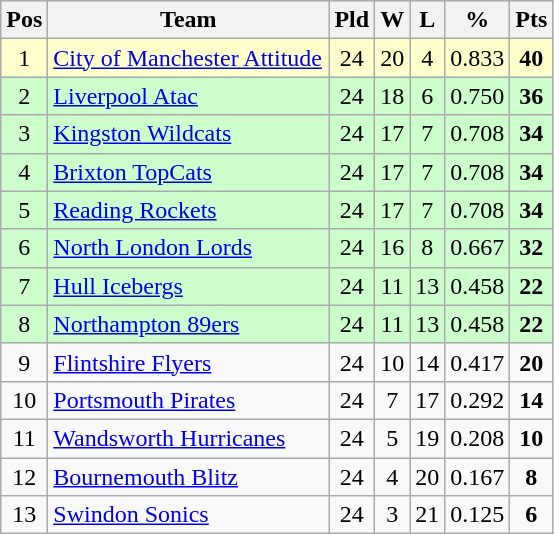<table class="wikitable" style="text-align: center;">
<tr>
<th>Pos</th>
<th scope="col" style="width: 180px;">Team</th>
<th>Pld</th>
<th>W</th>
<th>L</th>
<th>%</th>
<th>Pts</th>
</tr>
<tr style="background: #ffffcc;">
<td>1</td>
<td style="text-align:left;"><a href='#'>City of Manchester Attitude</a></td>
<td>24</td>
<td>20</td>
<td>4</td>
<td>0.833</td>
<td><strong>40</strong></td>
</tr>
<tr style="background: #ccffcc;">
<td>2</td>
<td style="text-align:left;"><a href='#'>Liverpool Atac</a></td>
<td>24</td>
<td>18</td>
<td>6</td>
<td>0.750</td>
<td><strong>36</strong></td>
</tr>
<tr style="background: #ccffcc;">
<td>3</td>
<td style="text-align:left;"><a href='#'>Kingston Wildcats</a></td>
<td>24</td>
<td>17</td>
<td>7</td>
<td>0.708</td>
<td><strong>34</strong></td>
</tr>
<tr style="background: #ccffcc;">
<td>4</td>
<td style="text-align:left;"><a href='#'>Brixton TopCats</a></td>
<td>24</td>
<td>17</td>
<td>7</td>
<td>0.708</td>
<td><strong>34</strong></td>
</tr>
<tr style="background: #ccffcc;">
<td>5</td>
<td style="text-align:left;"><a href='#'>Reading Rockets</a></td>
<td>24</td>
<td>17</td>
<td>7</td>
<td>0.708</td>
<td><strong>34</strong></td>
</tr>
<tr style="background: #ccffcc;">
<td>6</td>
<td style="text-align:left;"><a href='#'>North London Lords</a></td>
<td>24</td>
<td>16</td>
<td>8</td>
<td>0.667</td>
<td><strong>32</strong></td>
</tr>
<tr style="background: #ccffcc;">
<td>7</td>
<td style="text-align:left;"><a href='#'>Hull Icebergs</a></td>
<td>24</td>
<td>11</td>
<td>13</td>
<td>0.458</td>
<td><strong>22</strong></td>
</tr>
<tr style="background: #ccffcc;">
<td>8</td>
<td style="text-align:left;"><a href='#'>Northampton 89ers</a></td>
<td>24</td>
<td>11</td>
<td>13</td>
<td>0.458</td>
<td><strong>22</strong></td>
</tr>
<tr style="background: ;">
<td>9</td>
<td style="text-align:left;"><a href='#'>Flintshire Flyers</a></td>
<td>24</td>
<td>10</td>
<td>14</td>
<td>0.417</td>
<td><strong>20</strong></td>
</tr>
<tr style="background: ;">
<td>10</td>
<td style="text-align:left;"><a href='#'>Portsmouth Pirates</a></td>
<td>24</td>
<td>7</td>
<td>17</td>
<td>0.292</td>
<td><strong>14</strong></td>
</tr>
<tr style="background: ;">
<td>11</td>
<td style="text-align:left;"><a href='#'>Wandsworth Hurricanes</a></td>
<td>24</td>
<td>5</td>
<td>19</td>
<td>0.208</td>
<td><strong>10</strong></td>
</tr>
<tr style="background: ;">
<td>12</td>
<td style="text-align:left;"><a href='#'>Bournemouth Blitz</a></td>
<td>24</td>
<td>4</td>
<td>20</td>
<td>0.167</td>
<td><strong>8</strong></td>
</tr>
<tr style="background: ;">
<td>13</td>
<td style="text-align:left;"><a href='#'>Swindon Sonics</a></td>
<td>24</td>
<td>3</td>
<td>21</td>
<td>0.125</td>
<td><strong>6</strong></td>
</tr>
</table>
